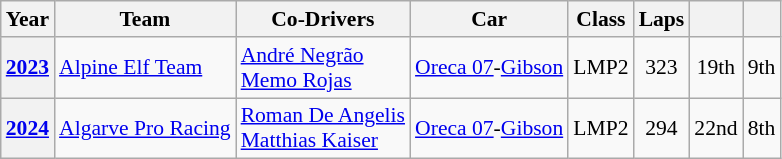<table class="wikitable" style="text-align:center; font-size:90%">
<tr>
<th>Year</th>
<th>Team</th>
<th>Co-Drivers</th>
<th>Car</th>
<th>Class</th>
<th>Laps</th>
<th></th>
<th></th>
</tr>
<tr>
<th><a href='#'>2023</a></th>
<td align="left"nowrap> <a href='#'>Alpine Elf Team</a></td>
<td align="left"nowrap> <a href='#'>André Negrão</a><br> <a href='#'>Memo Rojas</a></td>
<td align="left"nowrap><a href='#'>Oreca 07</a>-<a href='#'>Gibson</a></td>
<td>LMP2</td>
<td>323</td>
<td>19th</td>
<td>9th</td>
</tr>
<tr>
<th><a href='#'>2024</a></th>
<td align="left"nowrap> <a href='#'>Algarve Pro Racing</a></td>
<td align="left"nowrap> <a href='#'>Roman De Angelis</a><br> <a href='#'>Matthias Kaiser</a></td>
<td align="left"nowrap><a href='#'>Oreca 07</a>-<a href='#'>Gibson</a></td>
<td>LMP2</td>
<td>294</td>
<td>22nd</td>
<td>8th</td>
</tr>
</table>
